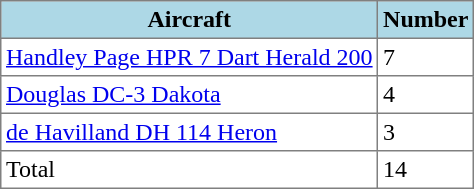<table class="toccolours" border="1" cellpadding="3" style="border-collapse:collapse">
<tr bgcolor=lightblue>
<th>Aircraft</th>
<th>Number</th>
</tr>
<tr>
<td><a href='#'>Handley Page HPR 7 Dart Herald 200</a></td>
<td>7</td>
</tr>
<tr>
<td><a href='#'>Douglas DC-3 Dakota</a></td>
<td>4</td>
</tr>
<tr>
<td><a href='#'>de Havilland DH 114 Heron</a></td>
<td>3</td>
</tr>
<tr>
<td>Total</td>
<td>14</td>
</tr>
</table>
